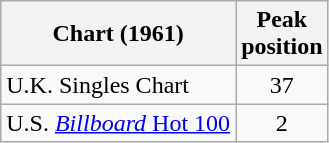<table class="wikitable sortable">
<tr>
<th>Chart (1961)</th>
<th>Peak<br>position</th>
</tr>
<tr>
<td align="left">U.K. Singles Chart</td>
<td align="center">37</td>
</tr>
<tr>
<td>U.S. <a href='#'><em>Billboard</em> Hot 100</a></td>
<td align="center">2</td>
</tr>
</table>
